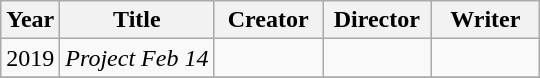<table class="wikitable">
<tr>
<th>Year</th>
<th>Title</th>
<th width=65>Creator</th>
<th width=65>Director</th>
<th width=65>Writer</th>
</tr>
<tr>
<td>2019</td>
<td><em>Project Feb 14</em></td>
<td></td>
<td></td>
<td></td>
</tr>
<tr>
</tr>
</table>
